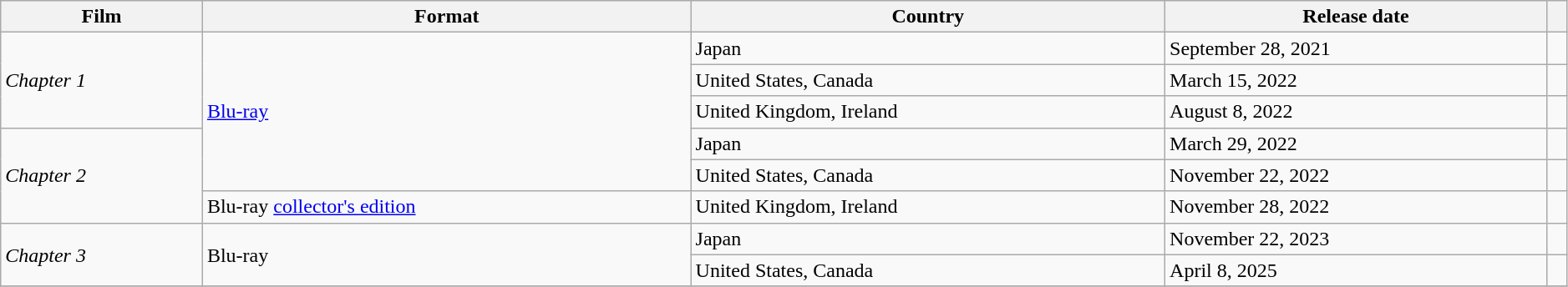<table class="wikitable" style="width:99%;">
<tr>
<th>Film</th>
<th>Format</th>
<th>Country</th>
<th>Release date</th>
<th></th>
</tr>
<tr>
<td rowspan="3"><em>Chapter 1</em></td>
<td rowspan="5"><a href='#'>Blu-ray</a></td>
<td>Japan</td>
<td>September 28, 2021</td>
<td></td>
</tr>
<tr>
<td>United States, Canada</td>
<td>March 15, 2022</td>
<td></td>
</tr>
<tr>
<td>United Kingdom, Ireland</td>
<td>August 8, 2022</td>
<td></td>
</tr>
<tr>
<td rowspan="3"><em>Chapter 2</em></td>
<td>Japan</td>
<td>March 29, 2022</td>
<td></td>
</tr>
<tr>
<td>United States, Canada</td>
<td>November 22, 2022</td>
<td></td>
</tr>
<tr>
<td>Blu-ray <a href='#'>collector's edition</a></td>
<td>United Kingdom, Ireland</td>
<td>November 28, 2022</td>
<td></td>
</tr>
<tr>
<td rowspan="2"><em>Chapter 3</em></td>
<td rowspan="2">Blu-ray</td>
<td>Japan</td>
<td>November 22, 2023</td>
<td></td>
</tr>
<tr>
<td>United States, Canada</td>
<td>April 8, 2025</td>
<td></td>
</tr>
<tr>
</tr>
</table>
